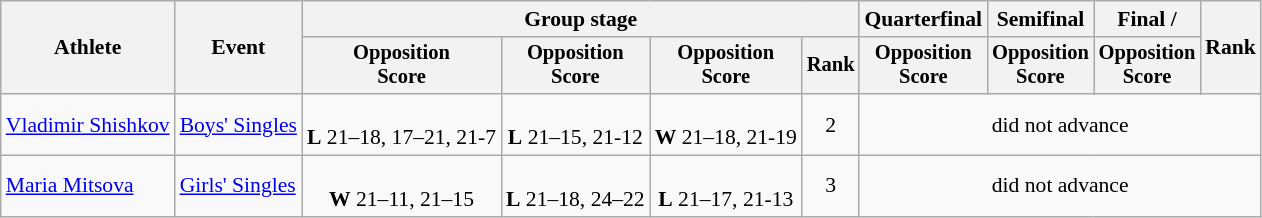<table class="wikitable" style="font-size:90%">
<tr>
<th rowspan=2>Athlete</th>
<th rowspan=2>Event</th>
<th colspan=4>Group stage</th>
<th>Quarterfinal</th>
<th>Semifinal</th>
<th>Final / </th>
<th rowspan=2>Rank</th>
</tr>
<tr style="font-size:95%">
<th>Opposition<br>Score</th>
<th>Opposition<br>Score</th>
<th>Opposition<br>Score</th>
<th>Rank</th>
<th>Opposition<br>Score</th>
<th>Opposition<br>Score</th>
<th>Opposition<br>Score</th>
</tr>
<tr align=center>
<td align=left><a href='#'>Vladimir Shishkov</a></td>
<td align=left><a href='#'>Boys' Singles</a></td>
<td><br><strong>L</strong> 21–18, 17–21, 21-7</td>
<td><br><strong>L</strong> 21–15, 21-12</td>
<td><br><strong>W</strong> 21–18, 21-19</td>
<td>2</td>
<td colspan=4>did not advance</td>
</tr>
<tr align=center>
<td align=left><a href='#'>Maria Mitsova</a></td>
<td align=left><a href='#'>Girls' Singles</a></td>
<td><br><strong>W</strong> 21–11, 21–15</td>
<td><br><strong>L</strong> 21–18, 24–22</td>
<td><br><strong>L</strong> 21–17, 21-13</td>
<td>3</td>
<td colspan=4>did not advance</td>
</tr>
</table>
